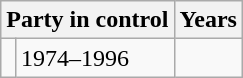<table class="wikitable">
<tr>
<th colspan="2">Party in control</th>
<th>Years</th>
</tr>
<tr>
<td></td>
<td>1974–1996</td>
</tr>
</table>
